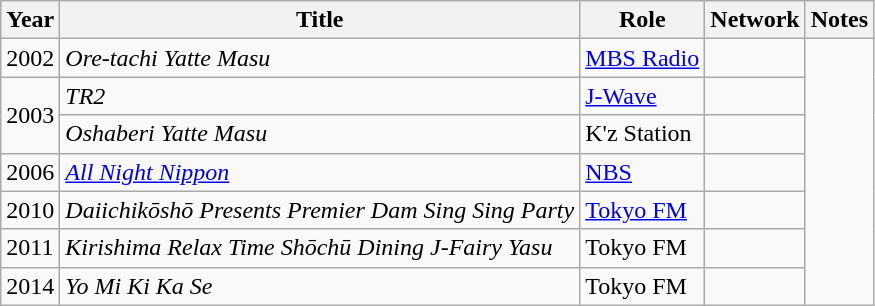<table class="wikitable">
<tr>
<th>Year</th>
<th>Title</th>
<th>Role</th>
<th>Network</th>
<th>Notes</th>
</tr>
<tr>
<td>2002</td>
<td><em>Ore-tachi Yatte Masu</em></td>
<td><a href='#'>MBS Radio</a></td>
<td></td>
</tr>
<tr>
<td rowspan="2">2003</td>
<td><em>TR2</em></td>
<td><a href='#'>J-Wave</a></td>
<td></td>
</tr>
<tr>
<td><em>Oshaberi Yatte Masu</em></td>
<td>K'z Station</td>
<td></td>
</tr>
<tr>
<td>2006</td>
<td><em><a href='#'>All Night Nippon</a></em></td>
<td><a href='#'>NBS</a></td>
<td></td>
</tr>
<tr>
<td>2010</td>
<td><em>Daiichikōshō Presents Premier Dam Sing Sing Party</em></td>
<td><a href='#'>Tokyo FM</a></td>
<td></td>
</tr>
<tr>
<td>2011</td>
<td><em>Kirishima Relax Time Shōchū Dining J-Fairy Yasu</em></td>
<td>Tokyo FM</td>
<td></td>
</tr>
<tr>
<td>2014</td>
<td><em>Yo Mi Ki Ka Se</em></td>
<td>Tokyo FM</td>
<td></td>
</tr>
</table>
